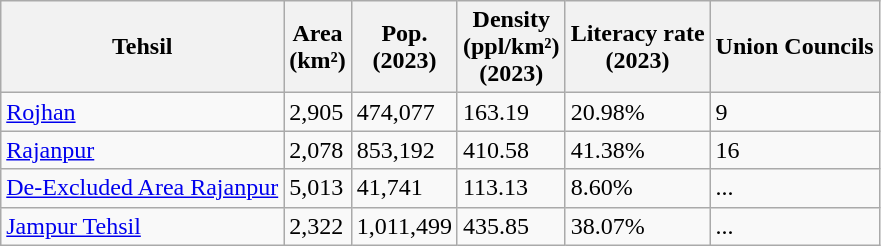<table class="wikitable sortable static-row-numbers static-row-header-hash">
<tr>
<th>Tehsil</th>
<th>Area<br>(km²)</th>
<th>Pop.<br>(2023)</th>
<th>Density<br>(ppl/km²)<br>(2023)</th>
<th>Literacy rate<br>(2023)</th>
<th>Union Councils</th>
</tr>
<tr>
<td><a href='#'>Rojhan</a></td>
<td>2,905</td>
<td>474,077</td>
<td>163.19</td>
<td>20.98%</td>
<td>9</td>
</tr>
<tr>
<td><a href='#'>Rajanpur</a></td>
<td>2,078</td>
<td>853,192</td>
<td>410.58</td>
<td>41.38%</td>
<td>16</td>
</tr>
<tr>
<td><a href='#'>De-Excluded Area Rajanpur</a></td>
<td>5,013</td>
<td>41,741</td>
<td>113.13</td>
<td>8.60%</td>
<td>...</td>
</tr>
<tr>
<td><a href='#'>Jampur Tehsil</a></td>
<td>2,322</td>
<td>1,011,499</td>
<td>435.85</td>
<td>38.07%</td>
<td>...</td>
</tr>
</table>
